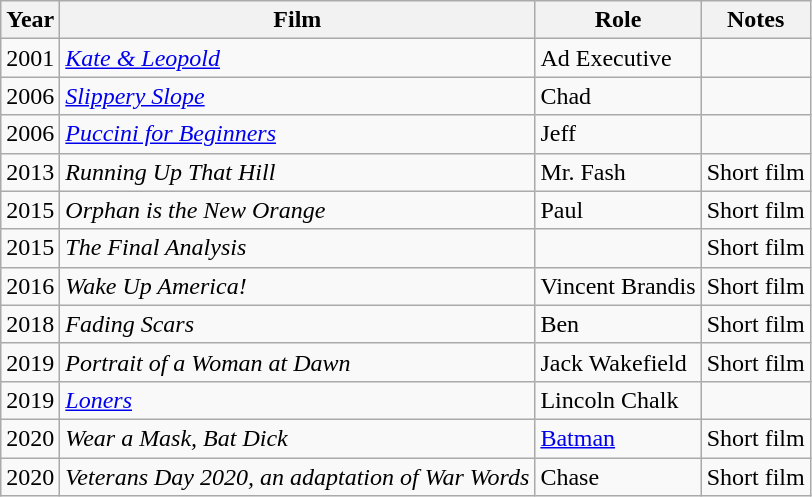<table class="wikitable sortable">
<tr>
<th>Year</th>
<th>Film</th>
<th>Role</th>
<th class="unsortable">Notes</th>
</tr>
<tr>
<td>2001</td>
<td><em><a href='#'>Kate & Leopold</a></em></td>
<td>Ad Executive</td>
<td></td>
</tr>
<tr>
<td>2006</td>
<td><em><a href='#'>Slippery Slope</a></em></td>
<td>Chad</td>
<td></td>
</tr>
<tr>
<td>2006</td>
<td><em><a href='#'>Puccini for Beginners</a></em></td>
<td>Jeff</td>
<td></td>
</tr>
<tr>
<td>2013</td>
<td><em>Running Up That Hill</em></td>
<td>Mr. Fash</td>
<td>Short film</td>
</tr>
<tr>
<td>2015</td>
<td><em>Orphan is the New Orange</em></td>
<td>Paul</td>
<td>Short film</td>
</tr>
<tr>
<td>2015</td>
<td><em>The Final Analysis</em></td>
<td></td>
<td>Short film</td>
</tr>
<tr>
<td>2016</td>
<td><em>Wake Up America!</em></td>
<td>Vincent Brandis</td>
<td>Short film</td>
</tr>
<tr>
<td>2018</td>
<td><em>Fading Scars</em></td>
<td>Ben</td>
<td>Short film</td>
</tr>
<tr>
<td>2019</td>
<td><em>Portrait of a Woman at Dawn</em></td>
<td>Jack Wakefield</td>
<td>Short film</td>
</tr>
<tr>
<td>2019</td>
<td><em><a href='#'>Loners</a></em></td>
<td>Lincoln Chalk</td>
<td></td>
</tr>
<tr>
<td>2020</td>
<td><em>Wear a Mask, Bat Dick</em></td>
<td><a href='#'>Batman</a></td>
<td>Short film</td>
</tr>
<tr>
<td>2020</td>
<td><em>Veterans Day 2020, an adaptation of War Words</em></td>
<td>Chase</td>
<td>Short film</td>
</tr>
</table>
